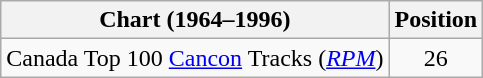<table class="wikitable">
<tr>
<th>Chart (1964–1996)</th>
<th>Position</th>
</tr>
<tr>
<td>Canada Top 100 <a href='#'>Cancon</a> Tracks (<em><a href='#'>RPM</a></em>)</td>
<td align="center">26</td>
</tr>
</table>
